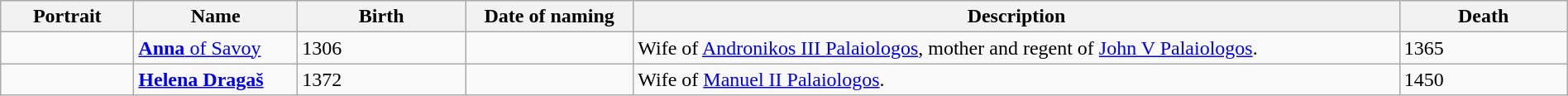<table class="wikitable" width="100%">
<tr>
<th style="width:100px">Portrait</th>
<th>Name</th>
<th style="width:8em">Birth</th>
<th style="width:8em">Date of naming</th>
<th>Description</th>
<th style="width:8em">Death</th>
</tr>
<tr>
<td></td>
<td><a href='#'><strong>Anna</strong> of Savoy</a><br></td>
<td>1306</td>
<td></td>
<td>Wife of <a href='#'>Andronikos III Palaiologos</a>, mother and regent of <a href='#'>John V Palaiologos</a>.</td>
<td>1365</td>
</tr>
<tr>
<td></td>
<td><strong><a href='#'>Helena Dragaš</a></strong><br></td>
<td>1372</td>
<td></td>
<td>Wife of <a href='#'>Manuel II Palaiologos</a>.</td>
<td>1450</td>
</tr>
</table>
